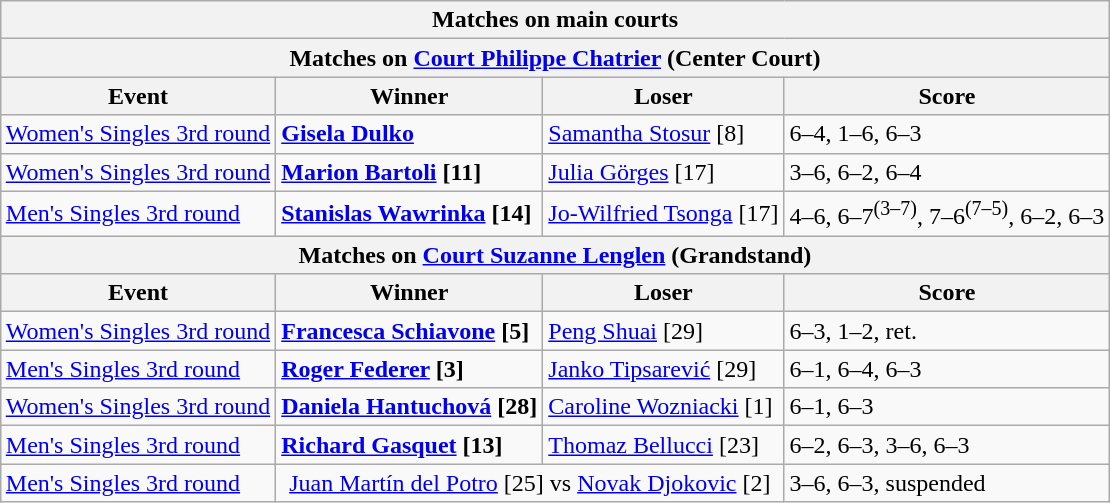<table class="wikitable collapsible uncollapsed" style=margin:auto>
<tr>
<th colspan=4 style=white-space:nowrap>Matches on main courts</th>
</tr>
<tr>
<th colspan=4><strong>Matches on <a href='#'>Court Philippe Chatrier</a> (Center Court)</strong></th>
</tr>
<tr>
<th>Event</th>
<th>Winner</th>
<th>Loser</th>
<th>Score</th>
</tr>
<tr>
<td><a href='#'>Women's Singles 3rd round</a></td>
<td> <strong><a href='#'>Gisela Dulko</a></strong></td>
<td> <a href='#'>Samantha Stosur</a> [8]</td>
<td>6–4, 1–6, 6–3</td>
</tr>
<tr>
<td><a href='#'>Women's Singles 3rd round</a></td>
<td> <strong><a href='#'>Marion Bartoli</a> [11]</strong></td>
<td> <a href='#'>Julia Görges</a> [17]</td>
<td>3–6, 6–2, 6–4</td>
</tr>
<tr>
<td><a href='#'>Men's Singles 3rd round</a></td>
<td> <strong><a href='#'>Stanislas Wawrinka</a> [14]</strong></td>
<td> <a href='#'>Jo-Wilfried Tsonga</a> [17]</td>
<td>4–6, 6–7<sup>(3–7)</sup>, 7–6<sup>(7–5)</sup>, 6–2, 6–3</td>
</tr>
<tr>
<th colspan=4><strong>Matches on <a href='#'>Court Suzanne Lenglen</a> (Grandstand)</strong></th>
</tr>
<tr>
<th>Event</th>
<th>Winner</th>
<th>Loser</th>
<th>Score</th>
</tr>
<tr>
<td><a href='#'>Women's Singles 3rd round</a></td>
<td> <strong><a href='#'>Francesca Schiavone</a> [5]</strong></td>
<td> <a href='#'>Peng Shuai</a> [29]</td>
<td>6–3, 1–2, ret.</td>
</tr>
<tr>
<td><a href='#'>Men's Singles 3rd round</a></td>
<td> <strong><a href='#'>Roger Federer</a> [3]</strong></td>
<td> <a href='#'>Janko Tipsarević</a> [29]</td>
<td>6–1, 6–4, 6–3</td>
</tr>
<tr>
<td><a href='#'>Women's Singles 3rd round</a></td>
<td> <strong><a href='#'>Daniela Hantuchová</a> [28]</strong></td>
<td> <a href='#'>Caroline Wozniacki</a> [1]</td>
<td>6–1, 6–3</td>
</tr>
<tr>
<td><a href='#'>Men's Singles 3rd round</a></td>
<td> <strong><a href='#'>Richard Gasquet</a> [13] </strong></td>
<td> <a href='#'>Thomaz Bellucci</a> [23]</td>
<td>6–2, 6–3, 3–6, 6–3</td>
</tr>
<tr>
<td><a href='#'>Men's Singles 3rd round</a></td>
<td colspan=2 align=center> <a href='#'>Juan Martín del Potro</a> [25] vs  <a href='#'>Novak Djokovic</a> [2]</td>
<td>3–6, 6–3, suspended</td>
</tr>
</table>
